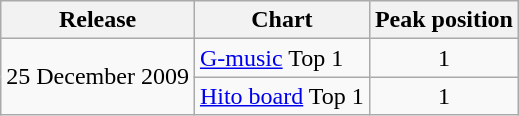<table class="wikitable">
<tr>
<th>Release</th>
<th>Chart</th>
<th>Peak position</th>
</tr>
<tr>
<td rowspan=2>25 December 2009</td>
<td><a href='#'>G-music</a> Top 1</td>
<td align="center">1</td>
</tr>
<tr>
<td><a href='#'>Hito board</a> Top 1</td>
<td align="center">1</td>
</tr>
</table>
